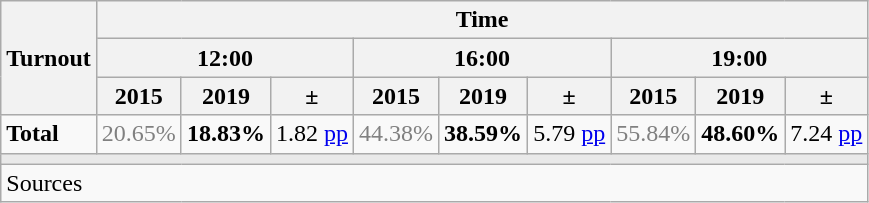<table class="wikitable sortable" style="text-align:right;">
<tr>
<th rowspan="3">Turnout</th>
<th colspan="9">Time</th>
</tr>
<tr>
<th colspan="3">12:00</th>
<th colspan="3">16:00</th>
<th colspan="3">19:00</th>
</tr>
<tr>
<th>2015</th>
<th>2019</th>
<th>±</th>
<th>2015</th>
<th>2019</th>
<th>±</th>
<th>2015</th>
<th>2019</th>
<th>±</th>
</tr>
<tr>
<td align="left"><strong>Total</strong></td>
<td style="color:gray;">20.65%</td>
<td><strong>18.83%</strong></td>
<td> 1.82 <a href='#'>pp</a></td>
<td style="color:gray;">44.38%</td>
<td><strong>38.59%</strong></td>
<td> 5.79 <a href='#'>pp</a></td>
<td style="color:gray;">55.84%</td>
<td><strong>48.60%</strong></td>
<td> 7.24 <a href='#'>pp</a></td>
</tr>
<tr>
<td colspan="10" bgcolor="#E9E9E9"></td>
</tr>
<tr>
<td align="left" colspan="10">Sources</td>
</tr>
</table>
